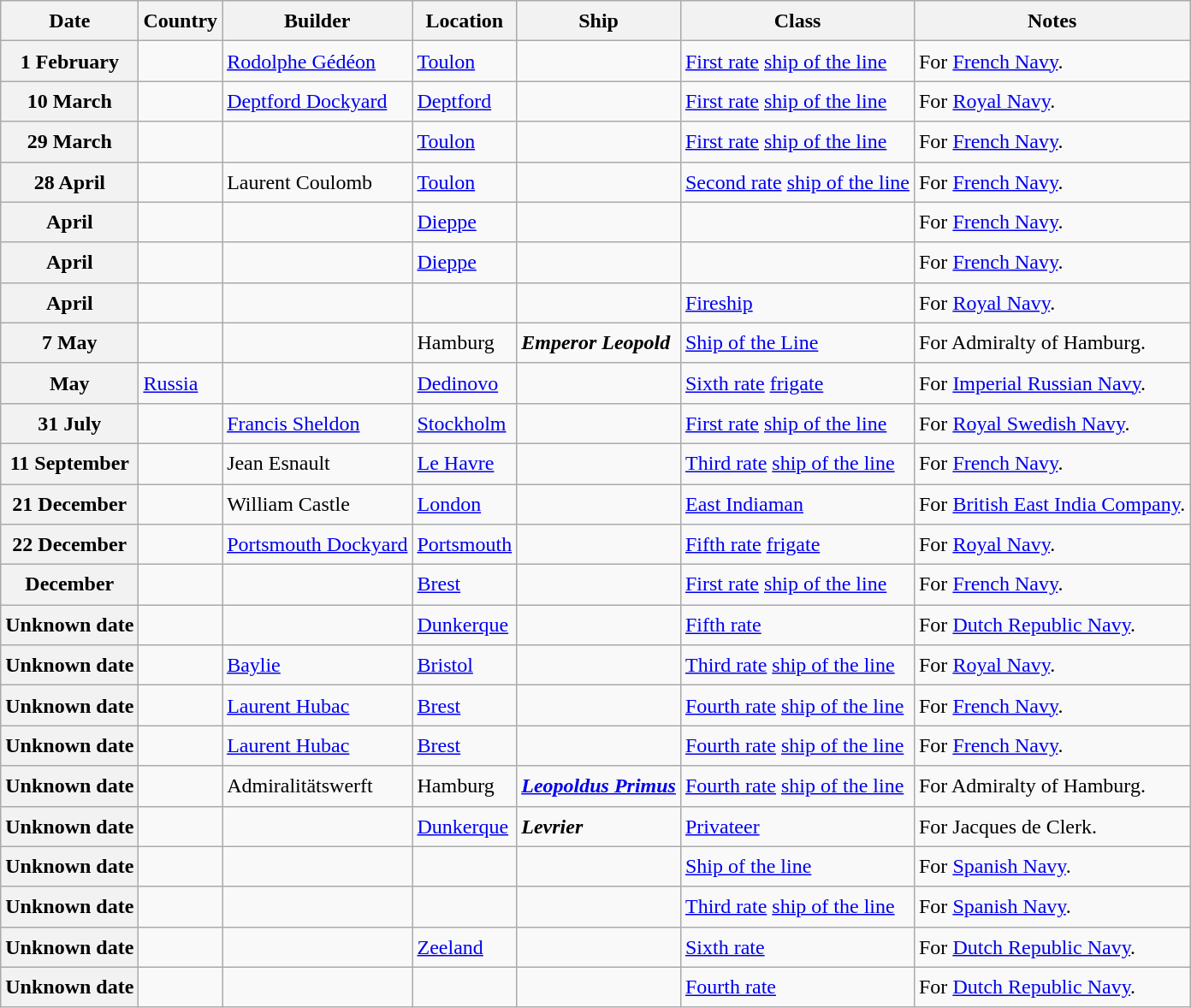<table class="wikitable sortable" style="font-size:1.00em; line-height:1.5em;">
<tr>
<th>Date</th>
<th>Country</th>
<th>Builder</th>
<th>Location</th>
<th>Ship</th>
<th>Class</th>
<th>Notes</th>
</tr>
<tr ---->
<th>1 February</th>
<td></td>
<td><a href='#'>Rodolphe Gédéon</a></td>
<td><a href='#'>Toulon</a></td>
<td><strong></strong></td>
<td><a href='#'>First rate</a> <a href='#'>ship of the line</a></td>
<td>For <a href='#'>French Navy</a>.</td>
</tr>
<tr ---->
<th>10 March</th>
<td></td>
<td><a href='#'>Deptford Dockyard</a></td>
<td><a href='#'>Deptford</a></td>
<td><strong></strong></td>
<td><a href='#'>First rate</a> <a href='#'>ship of the line</a></td>
<td>For <a href='#'>Royal Navy</a>.</td>
</tr>
<tr ---->
<th>29 March</th>
<td></td>
<td></td>
<td><a href='#'>Toulon</a></td>
<td><strong></strong></td>
<td><a href='#'>First rate</a> <a href='#'>ship of the line</a></td>
<td>For <a href='#'>French Navy</a>.</td>
</tr>
<tr ---->
<th>28 April</th>
<td></td>
<td>Laurent Coulomb</td>
<td><a href='#'>Toulon</a></td>
<td><strong></strong></td>
<td><a href='#'>Second rate</a> <a href='#'>ship of the line</a></td>
<td>For <a href='#'>French Navy</a>.</td>
</tr>
<tr ---->
<th>April</th>
<td></td>
<td></td>
<td><a href='#'>Dieppe</a></td>
<td><strong></strong></td>
<td></td>
<td>For <a href='#'>French Navy</a>.</td>
</tr>
<tr ---->
<th>April</th>
<td></td>
<td></td>
<td><a href='#'>Dieppe</a></td>
<td><strong></strong></td>
<td></td>
<td>For <a href='#'>French Navy</a>.</td>
</tr>
<tr ---->
<th>April</th>
<td></td>
<td></td>
<td></td>
<td><strong></strong></td>
<td><a href='#'>Fireship</a></td>
<td>For <a href='#'>Royal Navy</a>.</td>
</tr>
<tr ---->
<th>7 May</th>
<td></td>
<td></td>
<td>Hamburg</td>
<td><strong><em>Emperor Leopold</em></strong></td>
<td><a href='#'>Ship of the Line</a></td>
<td>For Admiralty of Hamburg.</td>
</tr>
<tr ---->
<th>May</th>
<td> <a href='#'>Russia</a></td>
<td></td>
<td><a href='#'>Dedinovo</a></td>
<td><strong></strong></td>
<td><a href='#'>Sixth rate</a> <a href='#'>frigate</a></td>
<td>For <a href='#'>Imperial Russian Navy</a>.</td>
</tr>
<tr ---->
<th>31 July</th>
<td></td>
<td><a href='#'>Francis Sheldon</a></td>
<td><a href='#'>Stockholm</a></td>
<td><strong></strong></td>
<td><a href='#'>First rate</a> <a href='#'>ship of the line</a></td>
<td>For <a href='#'>Royal Swedish Navy</a>.</td>
</tr>
<tr ---->
<th>11 September</th>
<td></td>
<td>Jean Esnault</td>
<td><a href='#'>Le Havre</a></td>
<td><strong></strong></td>
<td><a href='#'>Third rate</a> <a href='#'>ship of the line</a></td>
<td>For <a href='#'>French Navy</a>.</td>
</tr>
<tr ---->
<th>21 December</th>
<td></td>
<td>William Castle</td>
<td><a href='#'>London</a></td>
<td><strong></strong></td>
<td><a href='#'>East Indiaman</a></td>
<td>For <a href='#'>British East India Company</a>.</td>
</tr>
<tr ---->
<th>22 December</th>
<td></td>
<td><a href='#'>Portsmouth Dockyard</a></td>
<td><a href='#'>Portsmouth</a></td>
<td><strong></strong></td>
<td><a href='#'>Fifth rate</a> <a href='#'>frigate</a></td>
<td>For <a href='#'>Royal Navy</a>.</td>
</tr>
<tr ---->
<th>December</th>
<td></td>
<td></td>
<td><a href='#'>Brest</a></td>
<td><strong></strong></td>
<td><a href='#'>First rate</a> <a href='#'>ship of the line</a></td>
<td>For <a href='#'>French Navy</a>.</td>
</tr>
<tr ---->
<th>Unknown date</th>
<td></td>
<td></td>
<td><a href='#'>Dunkerque</a></td>
<td><strong></strong></td>
<td><a href='#'>Fifth rate</a></td>
<td>For <a href='#'>Dutch Republic Navy</a>.</td>
</tr>
<tr ---->
<th>Unknown date</th>
<td></td>
<td><a href='#'>Baylie</a></td>
<td><a href='#'>Bristol</a></td>
<td><strong></strong></td>
<td><a href='#'>Third rate</a> <a href='#'>ship of the line</a></td>
<td>For <a href='#'>Royal Navy</a>.</td>
</tr>
<tr ---->
<th>Unknown date</th>
<td></td>
<td><a href='#'>Laurent Hubac</a></td>
<td><a href='#'>Brest</a></td>
<td><strong></strong></td>
<td><a href='#'>Fourth rate</a> <a href='#'>ship of the line</a></td>
<td>For <a href='#'>French Navy</a>.</td>
</tr>
<tr ---->
<th>Unknown date</th>
<td></td>
<td><a href='#'>Laurent Hubac</a></td>
<td><a href='#'>Brest</a></td>
<td><strong></strong></td>
<td><a href='#'>Fourth rate</a> <a href='#'>ship of the line</a></td>
<td>For <a href='#'>French Navy</a>.</td>
</tr>
<tr ---->
<th>Unknown date</th>
<td></td>
<td>Admiralitätswerft</td>
<td>Hamburg</td>
<td><strong><em><a href='#'>Leopoldus Primus</a></em></strong></td>
<td><a href='#'>Fourth rate</a> <a href='#'>ship of the line</a></td>
<td>For Admiralty of Hamburg.</td>
</tr>
<tr ---->
<th>Unknown date</th>
<td></td>
<td></td>
<td><a href='#'>Dunkerque</a></td>
<td><strong><em>Levrier</em></strong></td>
<td><a href='#'>Privateer</a></td>
<td>For Jacques de Clerk.</td>
</tr>
<tr ---->
<th>Unknown date</th>
<td></td>
<td></td>
<td></td>
<td><strong></strong></td>
<td><a href='#'>Ship of the line</a></td>
<td>For <a href='#'>Spanish Navy</a>.</td>
</tr>
<tr ---->
<th>Unknown date</th>
<td></td>
<td></td>
<td></td>
<td><strong></strong></td>
<td><a href='#'>Third rate</a> <a href='#'>ship of the line</a></td>
<td>For <a href='#'>Spanish Navy</a>.</td>
</tr>
<tr ---->
<th>Unknown date</th>
<td></td>
<td></td>
<td><a href='#'>Zeeland</a></td>
<td><strong></strong></td>
<td><a href='#'>Sixth rate</a></td>
<td>For <a href='#'>Dutch Republic Navy</a>.</td>
</tr>
<tr ---->
<th>Unknown date</th>
<td></td>
<td></td>
<td></td>
<td><strong></strong></td>
<td><a href='#'>Fourth rate</a></td>
<td>For <a href='#'>Dutch Republic Navy</a>.</td>
</tr>
</table>
